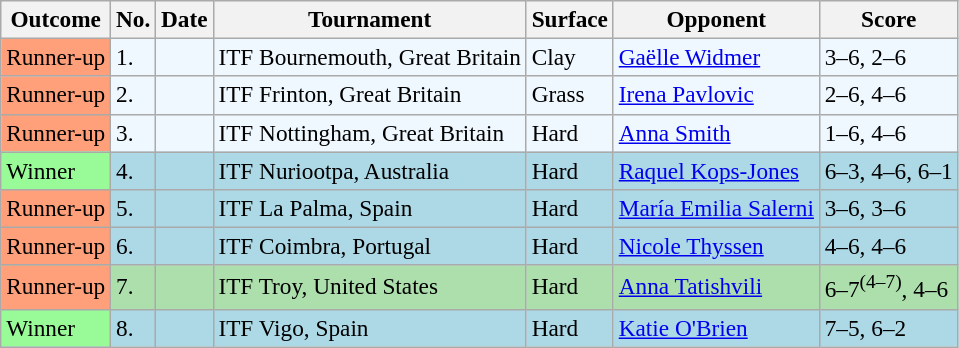<table class="sortable wikitable" style="font-size:97%;">
<tr>
<th>Outcome</th>
<th>No.</th>
<th>Date</th>
<th>Tournament</th>
<th>Surface</th>
<th>Opponent</th>
<th class="unsortable">Score</th>
</tr>
<tr bgcolor=#f0f8ff>
<td bgcolor="FFA07A">Runner-up</td>
<td>1.</td>
<td></td>
<td>ITF Bournemouth, Great Britain</td>
<td>Clay</td>
<td> <a href='#'>Gaëlle Widmer</a></td>
<td>3–6, 2–6</td>
</tr>
<tr bgcolor=#f0f8ff>
<td bgcolor="FFA07A">Runner-up</td>
<td>2.</td>
<td></td>
<td>ITF Frinton, Great Britain</td>
<td>Grass</td>
<td> <a href='#'>Irena Pavlovic</a></td>
<td>2–6, 4–6</td>
</tr>
<tr bgcolor=#f0f8ff>
<td bgcolor="FFA07A">Runner-up</td>
<td>3.</td>
<td></td>
<td>ITF Nottingham, Great Britain</td>
<td>Hard</td>
<td> <a href='#'>Anna Smith</a></td>
<td>1–6, 4–6</td>
</tr>
<tr style="background:lightblue;">
<td bgcolor="98FB98">Winner</td>
<td>4.</td>
<td></td>
<td>ITF Nuriootpa, Australia</td>
<td>Hard</td>
<td> <a href='#'>Raquel Kops-Jones</a></td>
<td>6–3, 4–6, 6–1</td>
</tr>
<tr style="background:lightblue;">
<td bgcolor="FFA07A">Runner-up</td>
<td>5.</td>
<td></td>
<td>ITF La Palma, Spain</td>
<td>Hard</td>
<td> <a href='#'>María Emilia Salerni</a></td>
<td>3–6, 3–6</td>
</tr>
<tr style="background:lightblue;">
<td bgcolor="FFA07A">Runner-up</td>
<td>6.</td>
<td></td>
<td>ITF Coimbra, Portugal</td>
<td>Hard</td>
<td> <a href='#'>Nicole Thyssen</a></td>
<td>4–6, 4–6</td>
</tr>
<tr style="background:#addfad;">
<td bgcolor="FFA07A">Runner-up</td>
<td>7.</td>
<td></td>
<td>ITF Troy, United States</td>
<td>Hard</td>
<td> <a href='#'>Anna Tatishvili</a></td>
<td>6–7<sup>(4–7)</sup>, 4–6</td>
</tr>
<tr style="background:lightblue;">
<td bgcolor="98FB98">Winner</td>
<td>8.</td>
<td></td>
<td>ITF Vigo, Spain</td>
<td>Hard</td>
<td> <a href='#'>Katie O'Brien</a></td>
<td>7–5, 6–2</td>
</tr>
</table>
